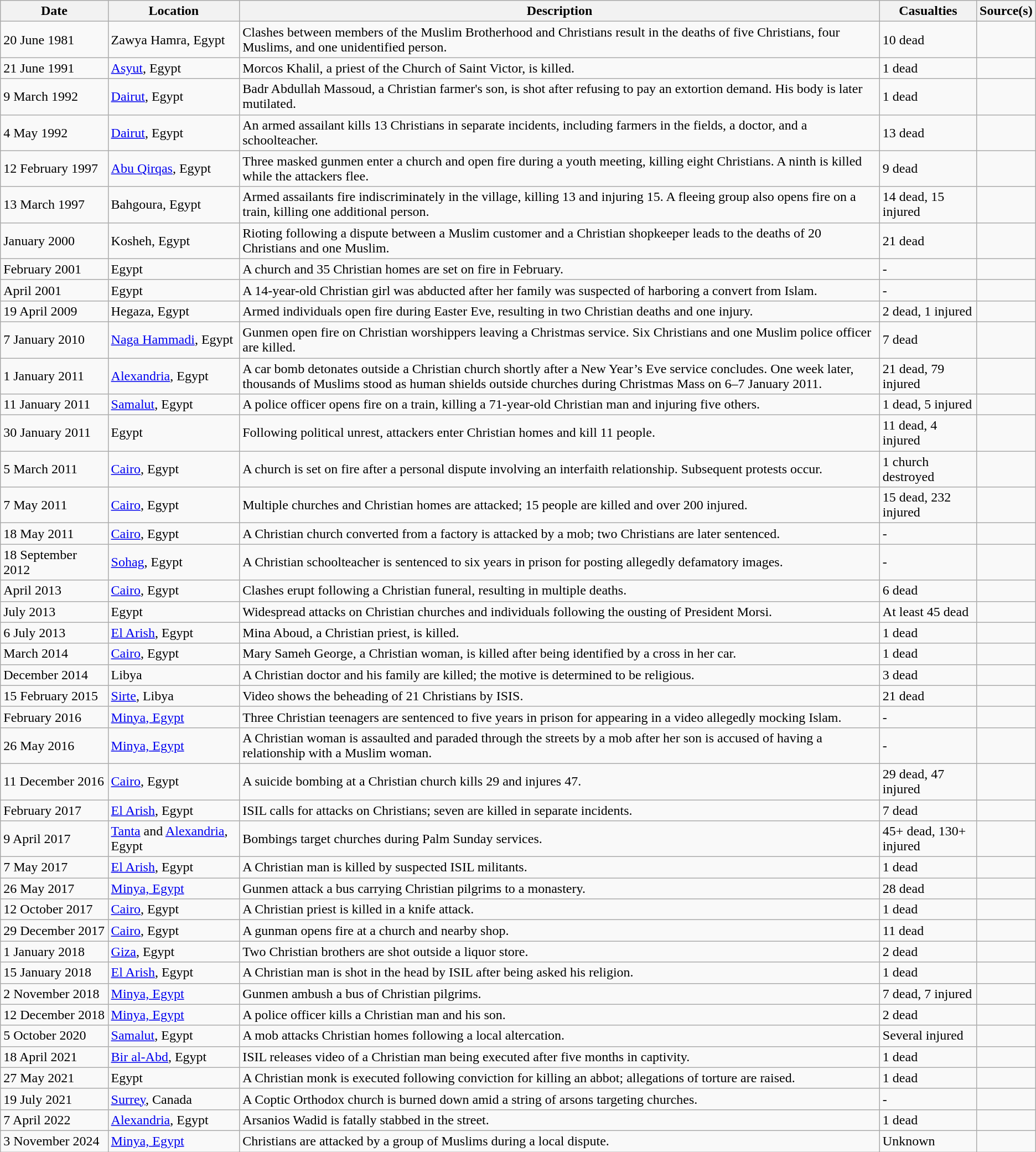<table class="wikitable sortable">
<tr>
<th style="min-width:120px">Date</th>
<th style="min-width:120px">Location</th>
<th>Description</th>
<th>Casualties</th>
<th>Source(s)</th>
</tr>
<tr>
<td>20 June 1981</td>
<td>Zawya Hamra, Egypt</td>
<td>Clashes between members of the Muslim Brotherhood and Christians result in the deaths of five Christians, four Muslims, and one unidentified person.</td>
<td>10 dead</td>
<td></td>
</tr>
<tr>
<td>21 June 1991</td>
<td><a href='#'>Asyut</a>, Egypt</td>
<td>Morcos Khalil, a priest of the Church of Saint Victor, is killed.</td>
<td>1 dead</td>
<td></td>
</tr>
<tr>
<td>9 March 1992</td>
<td><a href='#'>Dairut</a>, Egypt</td>
<td>Badr Abdullah Massoud, a Christian farmer's son, is shot after refusing to pay an extortion demand. His body is later mutilated.</td>
<td>1 dead</td>
<td></td>
</tr>
<tr>
<td>4 May 1992</td>
<td><a href='#'>Dairut</a>, Egypt</td>
<td>An armed assailant kills 13 Christians in separate incidents, including farmers in the fields, a doctor, and a schoolteacher.</td>
<td>13 dead</td>
<td></td>
</tr>
<tr>
<td>12 February 1997</td>
<td><a href='#'>Abu Qirqas</a>, Egypt</td>
<td>Three masked gunmen enter a church and open fire during a youth meeting, killing eight Christians. A ninth is killed while the attackers flee.</td>
<td>9 dead</td>
<td></td>
</tr>
<tr>
<td>13 March 1997</td>
<td>Bahgoura, Egypt</td>
<td>Armed assailants fire indiscriminately in the village, killing 13 and injuring 15. A fleeing group also opens fire on a train, killing one additional person.</td>
<td>14 dead, 15 injured</td>
<td></td>
</tr>
<tr>
<td>January 2000</td>
<td>Kosheh, Egypt</td>
<td>Rioting following a dispute between a Muslim customer and a Christian shopkeeper leads to the deaths of 20 Christians and one Muslim.</td>
<td>21 dead</td>
<td></td>
</tr>
<tr>
<td>February 2001</td>
<td>Egypt</td>
<td>A church and 35 Christian homes are set on fire in February.</td>
<td>-</td>
<td></td>
</tr>
<tr>
<td>April 2001</td>
<td>Egypt</td>
<td>A 14-year-old Christian girl was abducted after her family was suspected of harboring a convert from Islam.</td>
<td>-</td>
<td></td>
</tr>
<tr>
<td>19 April 2009</td>
<td>Hegaza, Egypt</td>
<td>Armed individuals open fire during Easter Eve, resulting in two Christian deaths and one injury.</td>
<td>2 dead, 1 injured</td>
<td></td>
</tr>
<tr>
<td>7 January 2010</td>
<td><a href='#'>Naga Hammadi</a>, Egypt</td>
<td>Gunmen open fire on Christian worshippers leaving a Christmas service. Six Christians and one Muslim police officer are killed.</td>
<td>7 dead</td>
<td></td>
</tr>
<tr>
<td>1 January 2011</td>
<td><a href='#'>Alexandria</a>, Egypt</td>
<td>A car bomb detonates outside a Christian church shortly after a New Year’s Eve service concludes. One week later, thousands of Muslims stood as human shields outside churches during Christmas Mass on 6–7 January 2011.</td>
<td>21 dead, 79 injured</td>
<td></td>
</tr>
<tr>
<td>11 January 2011</td>
<td><a href='#'>Samalut</a>, Egypt</td>
<td>A police officer opens fire on a train, killing a 71-year-old Christian man and injuring five others.</td>
<td>1 dead, 5 injured</td>
<td></td>
</tr>
<tr>
<td>30 January 2011</td>
<td>Egypt</td>
<td>Following political unrest, attackers enter Christian homes and kill 11 people.</td>
<td>11 dead, 4 injured</td>
<td></td>
</tr>
<tr>
<td>5 March 2011</td>
<td><a href='#'>Cairo</a>, Egypt</td>
<td>A church is set on fire after a personal dispute involving an interfaith relationship. Subsequent protests occur.</td>
<td>1 church destroyed</td>
<td></td>
</tr>
<tr>
<td>7 May 2011</td>
<td><a href='#'>Cairo</a>, Egypt</td>
<td>Multiple churches and Christian homes are attacked; 15 people are killed and over 200 injured.</td>
<td>15 dead, 232 injured</td>
<td></td>
</tr>
<tr>
<td>18 May 2011</td>
<td><a href='#'>Cairo</a>, Egypt</td>
<td>A Christian church converted from a factory is attacked by a mob; two Christians are later sentenced.</td>
<td>-</td>
<td></td>
</tr>
<tr>
<td>18 September 2012</td>
<td><a href='#'>Sohag</a>, Egypt</td>
<td>A Christian schoolteacher is sentenced to six years in prison for posting allegedly defamatory images.</td>
<td>-</td>
<td></td>
</tr>
<tr>
<td>April 2013</td>
<td><a href='#'>Cairo</a>, Egypt</td>
<td>Clashes erupt following a Christian funeral, resulting in multiple deaths.</td>
<td>6 dead</td>
<td></td>
</tr>
<tr>
<td>July 2013</td>
<td>Egypt</td>
<td>Widespread attacks on Christian churches and individuals following the ousting of President Morsi.</td>
<td>At least 45 dead</td>
<td></td>
</tr>
<tr>
<td>6 July 2013</td>
<td><a href='#'>El Arish</a>, Egypt</td>
<td>Mina Aboud, a Christian priest, is killed.</td>
<td>1 dead</td>
<td></td>
</tr>
<tr>
<td>March 2014</td>
<td><a href='#'>Cairo</a>, Egypt</td>
<td>Mary Sameh George, a Christian woman, is killed after being identified by a cross in her car.</td>
<td>1 dead</td>
<td></td>
</tr>
<tr>
<td>December 2014</td>
<td>Libya</td>
<td>A Christian doctor and his family are killed; the motive is determined to be religious.</td>
<td>3 dead</td>
<td></td>
</tr>
<tr>
<td>15 February 2015</td>
<td><a href='#'>Sirte</a>, Libya</td>
<td>Video shows the beheading of 21 Christians by ISIS.</td>
<td>21 dead</td>
<td></td>
</tr>
<tr>
<td>February 2016</td>
<td><a href='#'>Minya, Egypt</a></td>
<td>Three Christian teenagers are sentenced to five years in prison for appearing in a video allegedly mocking Islam.</td>
<td>-</td>
<td></td>
</tr>
<tr>
<td>26 May 2016</td>
<td><a href='#'>Minya, Egypt</a></td>
<td>A Christian woman is assaulted and paraded through the streets by a mob after her son is accused of having a relationship with a Muslim woman.</td>
<td>-</td>
<td></td>
</tr>
<tr>
<td>11 December 2016</td>
<td><a href='#'>Cairo</a>, Egypt</td>
<td>A suicide bombing at a Christian church kills 29 and injures 47.</td>
<td>29 dead, 47 injured</td>
<td></td>
</tr>
<tr>
<td>February 2017</td>
<td><a href='#'>El Arish</a>, Egypt</td>
<td>ISIL calls for attacks on Christians; seven are killed in separate incidents.</td>
<td>7 dead</td>
<td></td>
</tr>
<tr>
<td>9 April 2017</td>
<td><a href='#'>Tanta</a> and <a href='#'>Alexandria</a>, Egypt</td>
<td>Bombings target churches during Palm Sunday services.</td>
<td>45+ dead, 130+ injured</td>
<td></td>
</tr>
<tr>
<td>7 May 2017</td>
<td><a href='#'>El Arish</a>, Egypt</td>
<td>A Christian man is killed by suspected ISIL militants.</td>
<td>1 dead</td>
<td></td>
</tr>
<tr>
<td>26 May 2017</td>
<td><a href='#'>Minya, Egypt</a></td>
<td>Gunmen attack a bus carrying Christian pilgrims to a monastery.</td>
<td>28 dead</td>
<td></td>
</tr>
<tr>
<td>12 October 2017</td>
<td><a href='#'>Cairo</a>, Egypt</td>
<td>A Christian priest is killed in a knife attack.</td>
<td>1 dead</td>
<td></td>
</tr>
<tr>
<td>29 December 2017</td>
<td><a href='#'>Cairo</a>, Egypt</td>
<td>A gunman opens fire at a church and nearby shop.</td>
<td>11 dead</td>
<td></td>
</tr>
<tr>
<td>1 January 2018</td>
<td><a href='#'>Giza</a>, Egypt</td>
<td>Two Christian brothers are shot outside a liquor store.</td>
<td>2 dead</td>
<td></td>
</tr>
<tr>
<td>15 January 2018</td>
<td><a href='#'>El Arish</a>, Egypt</td>
<td>A Christian man is shot in the head by ISIL after being asked his religion.</td>
<td>1 dead</td>
<td></td>
</tr>
<tr>
<td>2 November 2018</td>
<td><a href='#'>Minya, Egypt</a></td>
<td>Gunmen ambush a bus of Christian pilgrims.</td>
<td>7 dead, 7 injured</td>
<td></td>
</tr>
<tr>
<td>12 December 2018</td>
<td><a href='#'>Minya, Egypt</a></td>
<td>A police officer kills a Christian man and his son.</td>
<td>2 dead</td>
<td></td>
</tr>
<tr>
<td>5 October 2020</td>
<td><a href='#'>Samalut</a>, Egypt</td>
<td>A mob attacks Christian homes following a local altercation.</td>
<td>Several injured</td>
<td></td>
</tr>
<tr>
<td>18 April 2021</td>
<td><a href='#'>Bir al-Abd</a>, Egypt</td>
<td>ISIL releases video of a Christian man being executed after five months in captivity.</td>
<td>1 dead</td>
<td></td>
</tr>
<tr>
<td>27 May 2021</td>
<td>Egypt</td>
<td>A Christian monk is executed following conviction for killing an abbot; allegations of torture are raised.</td>
<td>1 dead</td>
<td></td>
</tr>
<tr>
<td>19 July 2021</td>
<td><a href='#'>Surrey</a>, Canada</td>
<td>A Coptic Orthodox church is burned down amid a string of arsons targeting churches.</td>
<td>-</td>
<td></td>
</tr>
<tr>
<td>7 April 2022</td>
<td><a href='#'>Alexandria</a>, Egypt</td>
<td>Arsanios Wadid is fatally stabbed in the street.</td>
<td>1 dead</td>
<td></td>
</tr>
<tr>
<td>3 November 2024</td>
<td><a href='#'>Minya, Egypt</a></td>
<td>Christians are attacked by a group of Muslims during a local dispute.</td>
<td>Unknown</td>
<td></td>
</tr>
</table>
